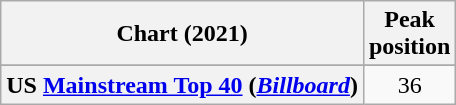<table class="wikitable sortable plainrowheaders" style="text-align:center">
<tr>
<th scope="col">Chart (2021)</th>
<th scope="col">Peak<br>position</th>
</tr>
<tr>
</tr>
<tr>
</tr>
<tr>
</tr>
<tr>
</tr>
<tr>
</tr>
<tr>
<th scope="row">US <a href='#'>Mainstream Top 40</a> (<em><a href='#'>Billboard</a></em>)</th>
<td>36</td>
</tr>
</table>
